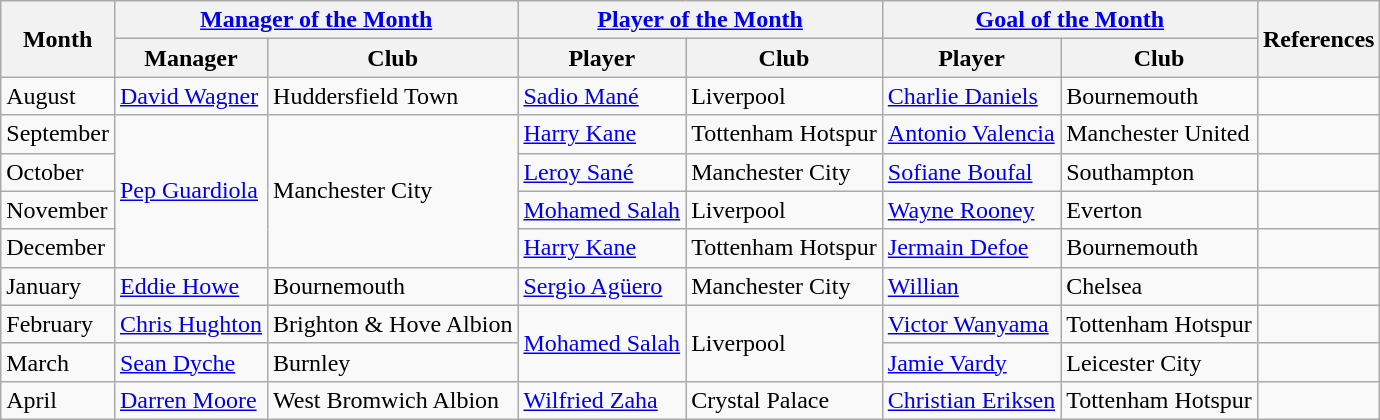<table class="wikitable">
<tr>
<th rowspan="2">Month</th>
<th colspan="2"><a href='#'>Manager of the Month</a></th>
<th colspan="2"><a href='#'>Player of the Month</a></th>
<th colspan="2"><a href='#'>Goal of the Month</a></th>
<th rowspan="2">References</th>
</tr>
<tr>
<th>Manager</th>
<th>Club</th>
<th>Player</th>
<th>Club</th>
<th>Player</th>
<th>Club</th>
</tr>
<tr>
<td>August</td>
<td> <a href='#'>David Wagner</a></td>
<td>Huddersfield Town</td>
<td> <a href='#'>Sadio Mané</a></td>
<td>Liverpool</td>
<td> <a href='#'>Charlie Daniels</a></td>
<td>Bournemouth</td>
<td align=center></td>
</tr>
<tr>
<td>September</td>
<td rowspan=4> <a href='#'>Pep Guardiola</a></td>
<td rowspan=4>Manchester City</td>
<td> <a href='#'>Harry Kane</a></td>
<td>Tottenham Hotspur</td>
<td> <a href='#'>Antonio Valencia</a></td>
<td>Manchester United</td>
<td align=center></td>
</tr>
<tr>
<td>October</td>
<td> <a href='#'>Leroy Sané</a></td>
<td>Manchester City</td>
<td> <a href='#'>Sofiane Boufal</a></td>
<td>Southampton</td>
<td align=center></td>
</tr>
<tr>
<td>November</td>
<td> <a href='#'>Mohamed Salah</a></td>
<td>Liverpool</td>
<td> <a href='#'>Wayne Rooney</a></td>
<td>Everton</td>
<td align=center></td>
</tr>
<tr>
<td>December</td>
<td> <a href='#'>Harry Kane</a></td>
<td>Tottenham Hotspur</td>
<td> <a href='#'>Jermain Defoe</a></td>
<td>Bournemouth</td>
<td align=center></td>
</tr>
<tr>
<td>January</td>
<td> <a href='#'>Eddie Howe</a></td>
<td>Bournemouth</td>
<td> <a href='#'>Sergio Agüero</a></td>
<td>Manchester City</td>
<td> <a href='#'>Willian</a></td>
<td>Chelsea</td>
<td align=center></td>
</tr>
<tr>
<td>February</td>
<td> <a href='#'>Chris Hughton</a></td>
<td>Brighton & Hove Albion</td>
<td rowspan="2"> <a href='#'>Mohamed Salah</a></td>
<td rowspan="2">Liverpool</td>
<td> <a href='#'>Victor Wanyama</a></td>
<td>Tottenham Hotspur</td>
<td align=center></td>
</tr>
<tr>
<td>March</td>
<td> <a href='#'>Sean Dyche</a></td>
<td>Burnley</td>
<td> <a href='#'>Jamie Vardy</a></td>
<td>Leicester City</td>
<td align=center></td>
</tr>
<tr>
<td>April</td>
<td> <a href='#'>Darren Moore</a></td>
<td>West Bromwich Albion</td>
<td> <a href='#'>Wilfried Zaha</a></td>
<td>Crystal Palace</td>
<td> <a href='#'>Christian Eriksen</a></td>
<td>Tottenham Hotspur</td>
<td align=center></td>
</tr>
</table>
